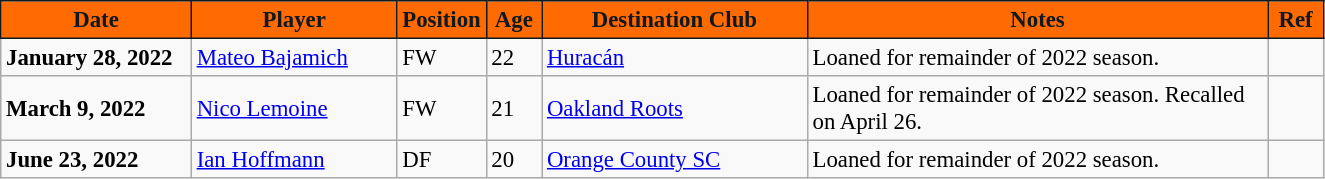<table class="wikitable" style="text-align:left; font-size:95%;">
<tr>
<th style="background:#FF6B00; color:#101820; border:1px solid #101820; width:120px;">Date</th>
<th style="background:#FF6B00; color:#101820; border:1px solid #101820; width:130px;">Player</th>
<th style="background:#FF6B00; color:#101820; border:1px solid #101820; width:50px;">Position</th>
<th style="background:#FF6B00; color:#101820; border:1px solid #101820; width:30px;">Age</th>
<th style="background:#FF6B00; color:#101820; border:1px solid #101820; width:170px;">Destination Club</th>
<th style="background:#FF6B00; color:#101820; border:1px solid #101820; width:300px;">Notes</th>
<th style="background:#FF6B00; color:#101820; border:1px solid #101820; width:30px;">Ref</th>
</tr>
<tr>
<td><strong>January 28, 2022</strong></td>
<td> <a href='#'>Mateo Bajamich</a></td>
<td>FW</td>
<td>22</td>
<td> <a href='#'>Huracán</a></td>
<td>Loaned for remainder of 2022 season.</td>
<td></td>
</tr>
<tr>
<td><strong>March 9, 2022</strong></td>
<td> <a href='#'>Nico Lemoine</a></td>
<td>FW</td>
<td>21</td>
<td> <a href='#'>Oakland Roots</a></td>
<td>Loaned for remainder of 2022 season.  Recalled on April 26.</td>
<td></td>
</tr>
<tr>
<td><strong>June 23, 2022</strong></td>
<td> <a href='#'>Ian Hoffmann</a></td>
<td>DF</td>
<td>20</td>
<td> <a href='#'>Orange County SC</a></td>
<td>Loaned for remainder of 2022 season.</td>
<td></td>
</tr>
</table>
